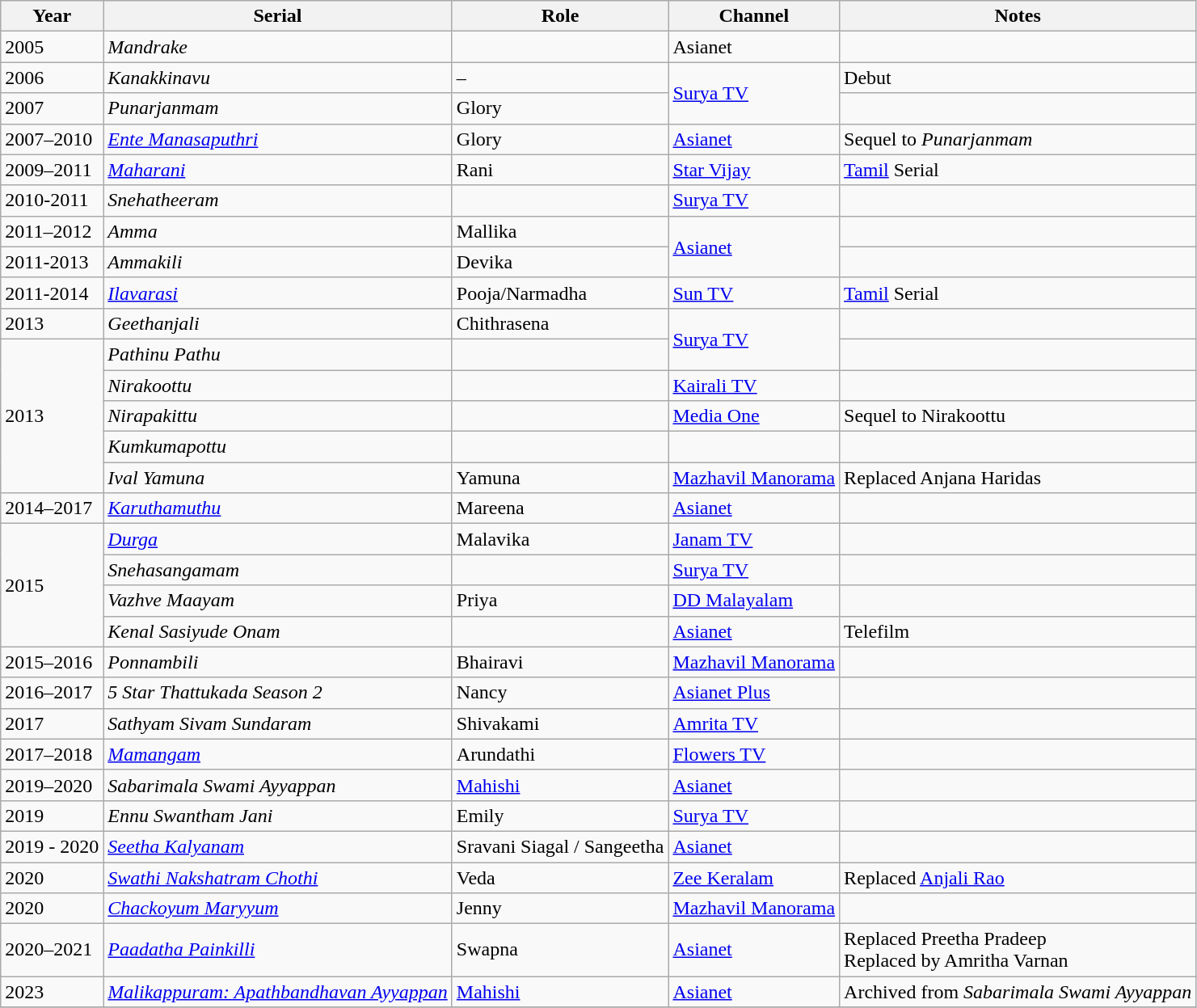<table class="wikitable sortable">
<tr>
<th>Year</th>
<th>Serial</th>
<th>Role</th>
<th>Channel</th>
<th>Notes</th>
</tr>
<tr>
<td>2005</td>
<td><em>Mandrake</em></td>
<td></td>
<td>Asianet</td>
<td></td>
</tr>
<tr>
<td>2006</td>
<td><em>Kanakkinavu</em></td>
<td>–</td>
<td rowspan=2><a href='#'>Surya TV</a></td>
<td>Debut</td>
</tr>
<tr>
<td>2007</td>
<td><em>Punarjanmam</em></td>
<td>Glory</td>
<td></td>
</tr>
<tr>
<td>2007–2010</td>
<td><em><a href='#'>Ente Manasaputhri</a></em></td>
<td>Glory</td>
<td><a href='#'>Asianet</a></td>
<td>Sequel to <em>Punarjanmam</em></td>
</tr>
<tr>
<td>2009–2011</td>
<td><em><a href='#'>Maharani</a></em></td>
<td>Rani</td>
<td><a href='#'>Star Vijay</a></td>
<td><a href='#'>Tamil</a> Serial</td>
</tr>
<tr>
<td>2010-2011</td>
<td><em>Snehatheeram</em></td>
<td></td>
<td><a href='#'>Surya TV</a></td>
<td></td>
</tr>
<tr>
<td>2011–2012</td>
<td><em>Amma</em></td>
<td>Mallika</td>
<td rowspan=2><a href='#'>Asianet</a></td>
<td></td>
</tr>
<tr>
<td>2011-2013</td>
<td><em>Ammakili</em></td>
<td>Devika</td>
<td></td>
</tr>
<tr>
<td>2011-2014</td>
<td><em><a href='#'>Ilavarasi</a></em></td>
<td>Pooja/Narmadha</td>
<td><a href='#'>Sun TV</a></td>
<td><a href='#'>Tamil</a> Serial</td>
</tr>
<tr>
<td>2013</td>
<td><em>Geethanjali</em></td>
<td>Chithrasena</td>
<td rowspan=2><a href='#'>Surya TV</a></td>
<td></td>
</tr>
<tr>
<td rowspan=5>2013</td>
<td><em>Pathinu Pathu</em></td>
<td></td>
<td></td>
</tr>
<tr>
<td><em>Nirakoottu</em></td>
<td></td>
<td><a href='#'>Kairali TV</a></td>
<td></td>
</tr>
<tr>
<td><em>Nirapakittu</em></td>
<td></td>
<td><a href='#'>Media One</a></td>
<td>Sequel to Nirakoottu</td>
</tr>
<tr>
<td><em>Kumkumapottu</em></td>
<td></td>
<td></td>
<td></td>
</tr>
<tr>
<td><em>Ival Yamuna</em></td>
<td>Yamuna</td>
<td><a href='#'>Mazhavil Manorama</a></td>
<td>Replaced Anjana Haridas</td>
</tr>
<tr>
<td>2014–2017</td>
<td><em><a href='#'>Karuthamuthu</a></em></td>
<td>Mareena</td>
<td><a href='#'>Asianet</a></td>
<td></td>
</tr>
<tr>
<td Rowspan=4>2015</td>
<td><em><a href='#'>Durga</a></em></td>
<td>Malavika</td>
<td><a href='#'>Janam TV</a></td>
<td></td>
</tr>
<tr>
<td><em>Snehasangamam</em></td>
<td></td>
<td><a href='#'>Surya TV</a></td>
<td></td>
</tr>
<tr>
<td><em>Vazhve Maayam</em></td>
<td>Priya</td>
<td><a href='#'>DD Malayalam</a></td>
<td></td>
</tr>
<tr>
<td><em>Kenal Sasiyude Onam</em></td>
<td></td>
<td><a href='#'>Asianet</a></td>
<td>Telefilm</td>
</tr>
<tr>
<td>2015–2016</td>
<td><em>Ponnambili</em></td>
<td>Bhairavi</td>
<td><a href='#'>Mazhavil Manorama</a></td>
<td></td>
</tr>
<tr>
<td>2016–2017</td>
<td><em>5 Star Thattukada Season 2</em></td>
<td>Nancy</td>
<td><a href='#'>Asianet Plus</a></td>
<td></td>
</tr>
<tr>
<td>2017</td>
<td><em>Sathyam Sivam Sundaram</em></td>
<td>Shivakami</td>
<td><a href='#'>Amrita TV</a></td>
<td></td>
</tr>
<tr>
<td>2017–2018</td>
<td><em><a href='#'>Mamangam</a></em></td>
<td>Arundathi</td>
<td><a href='#'>Flowers TV</a></td>
<td></td>
</tr>
<tr>
<td>2019–2020</td>
<td><em>Sabarimala Swami Ayyappan</em></td>
<td><a href='#'>Mahishi</a></td>
<td><a href='#'>Asianet</a></td>
<td></td>
</tr>
<tr>
<td>2019</td>
<td><em>Ennu Swantham Jani</em></td>
<td>Emily</td>
<td><a href='#'>Surya TV</a></td>
<td></td>
</tr>
<tr>
<td>2019 - 2020</td>
<td><em><a href='#'>Seetha Kalyanam</a></em></td>
<td>Sravani Siagal / Sangeetha</td>
<td><a href='#'>Asianet</a></td>
<td></td>
</tr>
<tr>
<td>2020</td>
<td><em><a href='#'>Swathi Nakshatram Chothi</a></em></td>
<td>Veda</td>
<td><a href='#'>Zee Keralam</a></td>
<td>Replaced <a href='#'>Anjali Rao</a></td>
</tr>
<tr>
<td>2020</td>
<td><em><a href='#'>Chackoyum Maryyum</a></em></td>
<td>Jenny</td>
<td><a href='#'>Mazhavil Manorama</a></td>
<td></td>
</tr>
<tr>
<td>2020–2021</td>
<td><em><a href='#'>Paadatha Painkilli</a></em></td>
<td>Swapna</td>
<td><a href='#'>Asianet</a></td>
<td>Replaced Preetha Pradeep <br>Replaced by Amritha Varnan</td>
</tr>
<tr>
<td>2023</td>
<td><em><a href='#'>Malikappuram: Apathbandhavan Ayyappan</a></em></td>
<td><a href='#'>Mahishi</a></td>
<td><a href='#'>Asianet</a></td>
<td>Archived from <em>Sabarimala Swami Ayyappan</em></td>
</tr>
<tr>
</tr>
</table>
